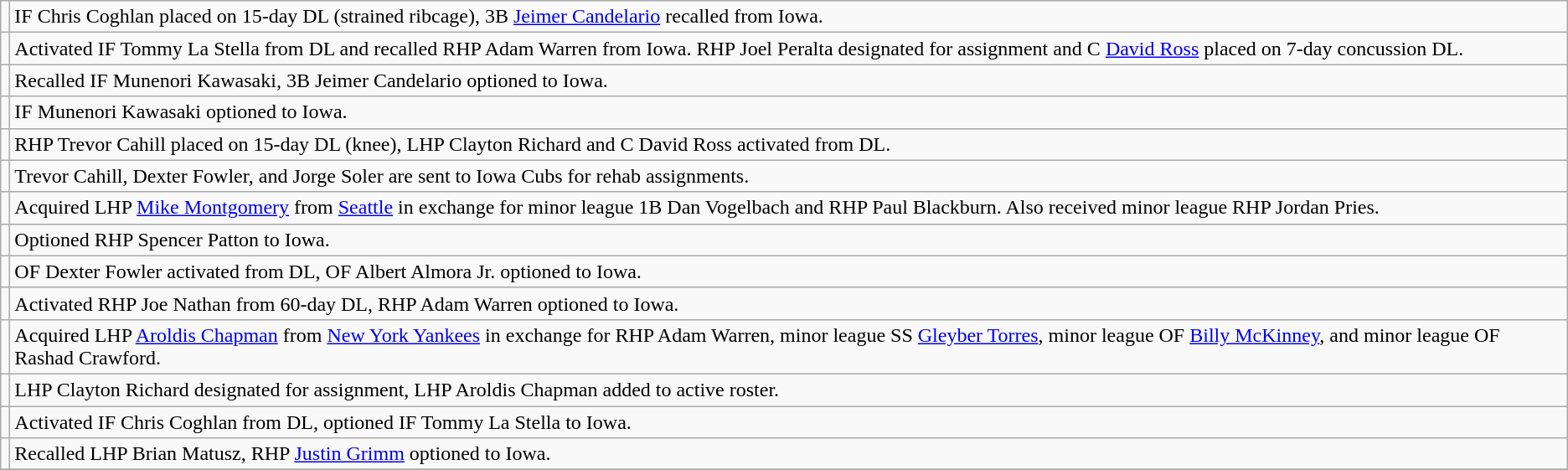<table class="wikitable">
<tr>
<td></td>
<td>IF Chris Coghlan placed on 15-day DL (strained ribcage), 3B <a href='#'>Jeimer Candelario</a> recalled from Iowa.</td>
</tr>
<tr>
<td></td>
<td>Activated IF Tommy La Stella from DL and recalled RHP Adam Warren from Iowa. RHP Joel Peralta designated for assignment and C <a href='#'>David Ross</a> placed on 7-day concussion DL.</td>
</tr>
<tr>
<td></td>
<td>Recalled IF Munenori Kawasaki, 3B Jeimer Candelario optioned to Iowa.</td>
</tr>
<tr>
<td></td>
<td>IF Munenori Kawasaki optioned to Iowa.</td>
</tr>
<tr>
<td></td>
<td>RHP Trevor Cahill placed on 15-day DL (knee), LHP Clayton Richard and C David Ross activated from DL.</td>
</tr>
<tr>
<td></td>
<td>Trevor Cahill, Dexter Fowler, and Jorge Soler are sent to Iowa Cubs for rehab assignments.</td>
</tr>
<tr>
<td></td>
<td>Acquired LHP <a href='#'>Mike Montgomery</a> from <a href='#'>Seattle</a> in exchange for minor league 1B Dan Vogelbach and RHP Paul Blackburn. Also received minor league RHP Jordan Pries.</td>
</tr>
<tr>
<td></td>
<td>Optioned RHP Spencer Patton to Iowa.</td>
</tr>
<tr>
<td></td>
<td>OF Dexter Fowler activated from DL, OF Albert Almora Jr. optioned to Iowa.</td>
</tr>
<tr>
<td></td>
<td>Activated RHP Joe Nathan from 60-day DL, RHP Adam Warren optioned to Iowa.</td>
</tr>
<tr>
<td></td>
<td>Acquired LHP <a href='#'>Aroldis Chapman</a> from <a href='#'>New York Yankees</a> in exchange for RHP Adam Warren, minor league SS <a href='#'>Gleyber Torres</a>, minor league OF <a href='#'>Billy McKinney</a>, and minor league OF Rashad Crawford.</td>
</tr>
<tr>
<td></td>
<td>LHP Clayton Richard designated for assignment, LHP Aroldis Chapman added to active roster.</td>
</tr>
<tr>
<td></td>
<td>Activated IF Chris Coghlan from DL, optioned IF Tommy La Stella to Iowa.</td>
</tr>
<tr>
<td></td>
<td>Recalled LHP Brian Matusz, RHP <a href='#'>Justin Grimm</a> optioned to Iowa.</td>
</tr>
<tr>
</tr>
</table>
